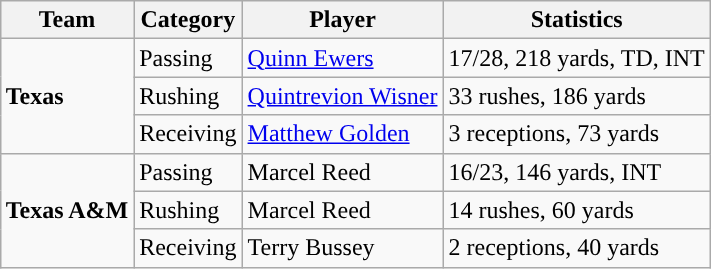<table class="wikitable" style="float: right;">
<tr>
<th>Team</th>
<th>Category</th>
<th>Player</th>
<th>Statistics</th>
</tr>
<tr>
<td rowspan=3><strong>Texas</strong></td>
<td>Passing</td>
<td><a href='#'>Quinn Ewers</a></td>
<td>17/28, 218 yards, TD, INT</td>
</tr>
<tr>
<td>Rushing</td>
<td><a href='#'>Quintrevion Wisner</a></td>
<td>33 rushes, 186 yards</td>
</tr>
<tr>
<td>Receiving</td>
<td><a href='#'>Matthew Golden</a></td>
<td>3 receptions, 73 yards</td>
</tr>
<tr>
<td rowspan=3><strong>Texas A&M</strong></td>
<td>Passing</td>
<td>Marcel Reed</td>
<td>16/23, 146 yards, INT</td>
</tr>
<tr>
<td>Rushing</td>
<td>Marcel Reed</td>
<td>14 rushes, 60 yards</td>
</tr>
<tr>
<td>Receiving</td>
<td>Terry Bussey</td>
<td>2 receptions, 40 yards</td>
</tr>
</table>
